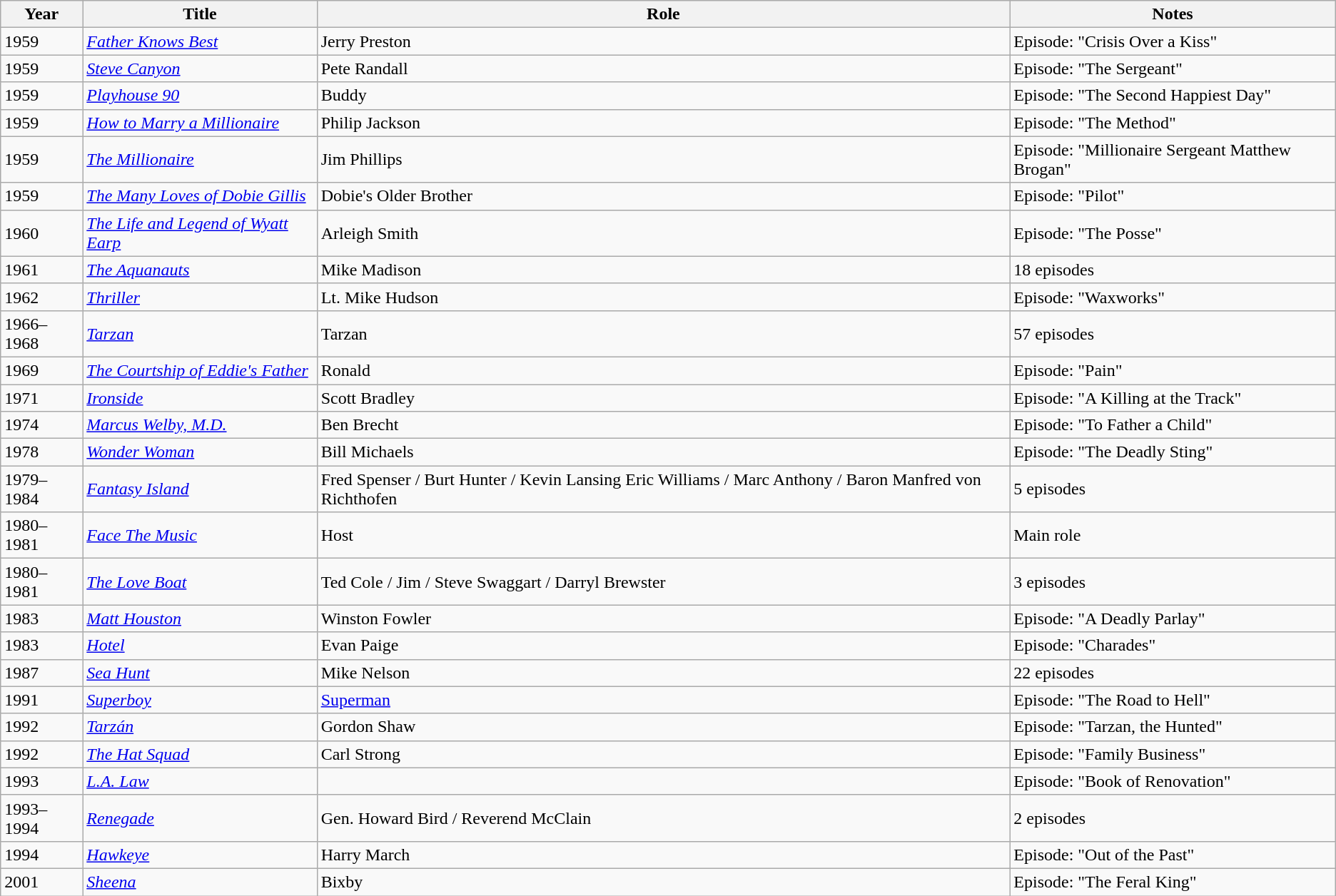<table class="wikitable sortable">
<tr>
<th>Year</th>
<th>Title</th>
<th>Role</th>
<th>Notes</th>
</tr>
<tr>
<td>1959</td>
<td><em><a href='#'>Father Knows Best</a></em></td>
<td>Jerry Preston</td>
<td>Episode: "Crisis Over a Kiss"</td>
</tr>
<tr>
<td>1959</td>
<td><em><a href='#'>Steve Canyon</a></em></td>
<td>Pete Randall</td>
<td>Episode: "The Sergeant"</td>
</tr>
<tr>
<td>1959</td>
<td><em><a href='#'>Playhouse 90</a></em></td>
<td>Buddy</td>
<td>Episode: "The Second Happiest Day"</td>
</tr>
<tr>
<td>1959</td>
<td><em><a href='#'>How to Marry a Millionaire</a></em></td>
<td>Philip Jackson</td>
<td>Episode: "The Method"</td>
</tr>
<tr>
<td>1959</td>
<td><em><a href='#'>The Millionaire</a></em></td>
<td>Jim Phillips</td>
<td>Episode: "Millionaire Sergeant Matthew Brogan"</td>
</tr>
<tr>
<td>1959</td>
<td><em><a href='#'>The Many Loves of Dobie Gillis</a></em></td>
<td>Dobie's Older Brother</td>
<td>Episode: "Pilot"</td>
</tr>
<tr>
<td>1960</td>
<td><em><a href='#'>The Life and Legend of Wyatt Earp</a></em></td>
<td>Arleigh Smith</td>
<td>Episode: "The Posse"</td>
</tr>
<tr>
<td>1961</td>
<td><em><a href='#'>The Aquanauts</a></em></td>
<td>Mike Madison</td>
<td>18 episodes</td>
</tr>
<tr>
<td>1962</td>
<td><em><a href='#'>Thriller</a></em></td>
<td>Lt. Mike Hudson</td>
<td>Episode: "Waxworks"</td>
</tr>
<tr>
<td>1966–1968</td>
<td><em><a href='#'>Tarzan</a></em></td>
<td>Tarzan</td>
<td>57 episodes</td>
</tr>
<tr>
<td>1969</td>
<td><em><a href='#'>The Courtship of Eddie's Father</a></em></td>
<td>Ronald</td>
<td>Episode: "Pain"</td>
</tr>
<tr>
<td>1971</td>
<td><em><a href='#'>Ironside</a></em></td>
<td>Scott Bradley</td>
<td>Episode: "A Killing at the Track"</td>
</tr>
<tr>
<td>1974</td>
<td><em><a href='#'>Marcus Welby, M.D.</a></em></td>
<td>Ben Brecht</td>
<td>Episode: "To Father a Child"</td>
</tr>
<tr>
<td>1978</td>
<td><em><a href='#'>Wonder Woman</a></em></td>
<td>Bill Michaels</td>
<td>Episode: "The Deadly Sting"</td>
</tr>
<tr>
<td>1979–1984</td>
<td><em><a href='#'>Fantasy Island</a></em></td>
<td>Fred Spenser / Burt Hunter / Kevin Lansing Eric Williams / Marc Anthony / Baron Manfred von Richthofen</td>
<td>5 episodes</td>
</tr>
<tr>
<td>1980–1981</td>
<td><em><a href='#'>Face The Music</a></em></td>
<td>Host</td>
<td>Main role</td>
</tr>
<tr>
<td>1980–1981</td>
<td><em><a href='#'>The Love Boat</a></em></td>
<td>Ted Cole / Jim / Steve Swaggart / Darryl Brewster</td>
<td>3 episodes</td>
</tr>
<tr>
<td>1983</td>
<td><em><a href='#'>Matt Houston</a></em></td>
<td>Winston Fowler</td>
<td>Episode: "A Deadly Parlay"</td>
</tr>
<tr>
<td>1983</td>
<td><em><a href='#'>Hotel</a></em></td>
<td>Evan Paige</td>
<td>Episode: "Charades"</td>
</tr>
<tr>
<td>1987</td>
<td><em><a href='#'>Sea Hunt</a></em></td>
<td>Mike Nelson</td>
<td>22 episodes</td>
</tr>
<tr>
<td>1991</td>
<td><em><a href='#'>Superboy</a></em></td>
<td><a href='#'>Superman</a></td>
<td>Episode: "The Road to Hell"</td>
</tr>
<tr>
<td>1992</td>
<td><em><a href='#'>Tarzán</a></em></td>
<td>Gordon Shaw</td>
<td>Episode: "Tarzan, the Hunted"</td>
</tr>
<tr>
<td>1992</td>
<td><em><a href='#'>The Hat Squad</a></em></td>
<td>Carl Strong</td>
<td>Episode: "Family Business"</td>
</tr>
<tr>
<td>1993</td>
<td><em><a href='#'>L.A. Law</a></em></td>
<td></td>
<td>Episode: "Book of Renovation"</td>
</tr>
<tr>
<td>1993–1994</td>
<td><em><a href='#'>Renegade</a></em></td>
<td>Gen. Howard Bird / Reverend McClain</td>
<td>2 episodes</td>
</tr>
<tr>
<td>1994</td>
<td><em><a href='#'>Hawkeye</a></em></td>
<td>Harry March</td>
<td>Episode: "Out of the Past"</td>
</tr>
<tr>
<td>2001</td>
<td><em><a href='#'>Sheena</a></em></td>
<td>Bixby</td>
<td>Episode: "The Feral King"</td>
</tr>
</table>
